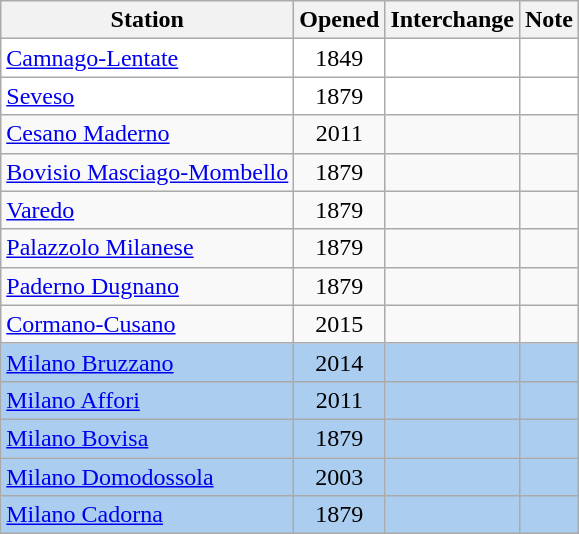<table class="wikitable" style="text-align:left;">
<tr>
<th>Station</th>
<th>Opened</th>
<th>Interchange</th>
<th>Note</th>
</tr>
<tr bgcolor="#FFFFFF">
<td><a href='#'>Camnago-Lentate</a></td>
<td align=center>1849</td>
<td></td>
<td></td>
</tr>
<tr bgcolor="#FFFFFF">
<td><a href='#'>Seveso</a></td>
<td align=center>1879</td>
<td> </td>
<td></td>
</tr>
<tr>
<td><a href='#'>Cesano Maderno</a></td>
<td align=center>2011</td>
<td>  </td>
<td></td>
</tr>
<tr>
<td><a href='#'>Bovisio Masciago-Mombello</a></td>
<td align=center>1879</td>
<td></td>
<td></td>
</tr>
<tr>
<td><a href='#'>Varedo</a></td>
<td align=center>1879</td>
<td></td>
<td></td>
</tr>
<tr>
<td><a href='#'>Palazzolo Milanese</a></td>
<td align=center>1879</td>
<td></td>
<td></td>
</tr>
<tr>
<td><a href='#'>Paderno Dugnano</a></td>
<td align=center>1879</td>
<td></td>
<td></td>
</tr>
<tr>
<td><a href='#'>Cormano-Cusano</a></td>
<td align=center>2015</td>
<td></td>
<td></td>
</tr>
<tr bgcolor="#ABCDEF">
<td><a href='#'>Milano Bruzzano</a></td>
<td align=center>2014</td>
<td></td>
<td></td>
</tr>
<tr bgcolor="#ABCDEF">
<td><a href='#'>Milano Affori</a></td>
<td align=center>2011</td>
<td>   </td>
<td></td>
</tr>
<tr bgcolor="#ABCDEF">
<td><a href='#'>Milano Bovisa</a></td>
<td align=center>1879</td>
<td>      <a href='#'></a> </td>
<td></td>
</tr>
<tr bgcolor="#ABCDEF">
<td><a href='#'>Milano Domodossola</a></td>
<td align=center>2003</td>
<td>  </td>
<td></td>
</tr>
<tr bgcolor="#ABCDEF">
<td><a href='#'>Milano Cadorna</a></td>
<td align=center>1879</td>
<td>    <a href='#'></a></td>
<td></td>
</tr>
</table>
